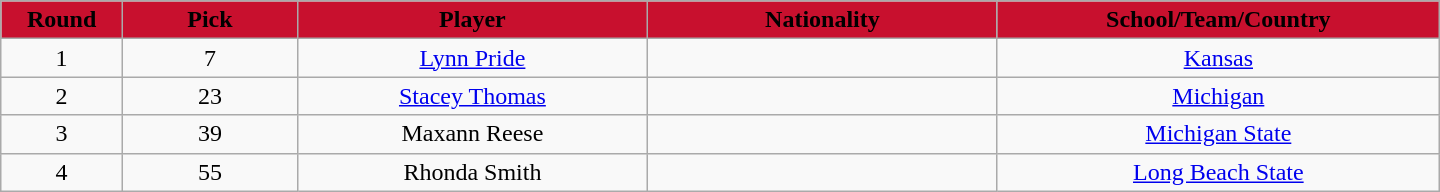<table class="wikitable" style="text-align:center; width:60em">
<tr>
<th style="background: #C8102E" width="2%"><span>Round</span></th>
<th style="background: #C8102E" width="5%"><span>Pick</span></th>
<th style="background: #C8102E" width="10%"><span>Player</span></th>
<th style="background: #C8102E" width="10%"><span>Nationality</span></th>
<th style="background: #C8102E" width="10%"><span>School/Team/Country</span></th>
</tr>
<tr>
<td>1</td>
<td>7</td>
<td><a href='#'>Lynn Pride</a></td>
<td></td>
<td><a href='#'>Kansas</a></td>
</tr>
<tr>
<td>2</td>
<td>23</td>
<td><a href='#'>Stacey Thomas</a></td>
<td></td>
<td><a href='#'>Michigan</a></td>
</tr>
<tr>
<td>3</td>
<td>39</td>
<td>Maxann Reese</td>
<td></td>
<td><a href='#'>Michigan State</a></td>
</tr>
<tr>
<td>4</td>
<td>55</td>
<td>Rhonda Smith</td>
<td></td>
<td><a href='#'>Long Beach State</a></td>
</tr>
</table>
